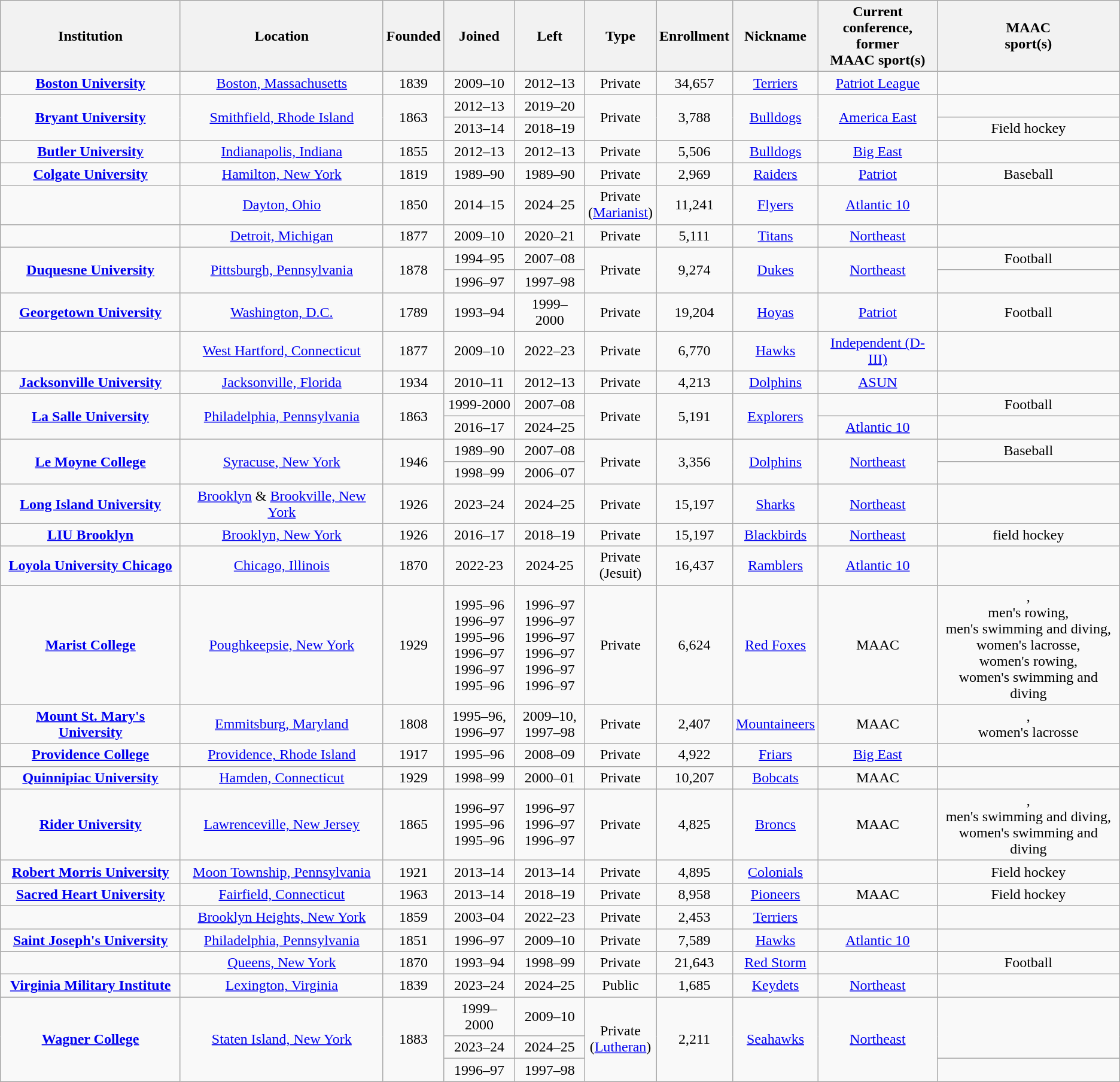<table class="wikitable sortable" style="text-align: center;">
<tr>
<th>Institution</th>
<th>Location</th>
<th>Founded</th>
<th>Joined</th>
<th>Left</th>
<th>Type</th>
<th>Enrollment</th>
<th>Nickname</th>
<th>Current<br>conference,<br>former<br>MAAC sport(s)</th>
<th>MAAC<br>sport(s)</th>
</tr>
<tr>
<td><strong><a href='#'>Boston University</a></strong></td>
<td><a href='#'>Boston, Massachusetts</a></td>
<td>1839</td>
<td>2009–10</td>
<td>2012–13</td>
<td>Private</td>
<td>34,657</td>
<td><a href='#'>Terriers</a></td>
<td><a href='#'>Patriot League</a></td>
<td></td>
</tr>
<tr>
<td rowspan=2><strong><a href='#'>Bryant University</a></strong></td>
<td rowspan=2><a href='#'>Smithfield, Rhode Island</a></td>
<td rowspan=2>1863</td>
<td>2012–13</td>
<td>2019–20</td>
<td rowspan=2>Private</td>
<td rowspan=2>3,788</td>
<td rowspan=2><a href='#'>Bulldogs</a></td>
<td rowspan=2><a href='#'>America East</a></td>
<td></td>
</tr>
<tr>
<td>2013–14</td>
<td>2018–19</td>
<td>Field hockey</td>
</tr>
<tr>
<td><strong><a href='#'>Butler University</a></strong></td>
<td><a href='#'>Indianapolis, Indiana</a></td>
<td>1855</td>
<td>2012–13</td>
<td>2012–13</td>
<td>Private</td>
<td>5,506</td>
<td><a href='#'>Bulldogs</a></td>
<td><a href='#'>Big East</a></td>
<td></td>
</tr>
<tr>
<td><strong><a href='#'>Colgate University</a></strong></td>
<td><a href='#'>Hamilton, New York</a></td>
<td>1819</td>
<td>1989–90</td>
<td>1989–90</td>
<td>Private</td>
<td>2,969</td>
<td><a href='#'>Raiders</a></td>
<td><a href='#'>Patriot</a></td>
<td>Baseball</td>
</tr>
<tr>
<td></td>
<td><a href='#'>Dayton, Ohio</a></td>
<td>1850</td>
<td>2014–15</td>
<td>2024–25</td>
<td>Private<br>(<a href='#'>Marianist</a>)</td>
<td>11,241</td>
<td><a href='#'>Flyers</a></td>
<td><a href='#'>Atlantic 10</a></td>
<td></td>
</tr>
<tr>
<td></td>
<td><a href='#'>Detroit, Michigan</a></td>
<td>1877</td>
<td>2009–10</td>
<td>2020–21</td>
<td>Private</td>
<td>5,111</td>
<td><a href='#'>Titans</a></td>
<td><a href='#'>Northeast</a></td>
<td></td>
</tr>
<tr>
<td rowspan=2><strong><a href='#'>Duquesne University</a></strong></td>
<td rowspan=2><a href='#'>Pittsburgh, Pennsylvania</a></td>
<td rowspan=2>1878</td>
<td>1994–95</td>
<td>2007–08</td>
<td rowspan=2>Private</td>
<td rowspan=2>9,274</td>
<td rowspan=2><a href='#'>Dukes</a></td>
<td rowspan=2><a href='#'>Northeast</a></td>
<td>Football</td>
</tr>
<tr>
<td>1996–97</td>
<td>1997–98</td>
<td></td>
</tr>
<tr>
<td><strong><a href='#'>Georgetown University</a></strong></td>
<td><a href='#'>Washington, D.C.</a></td>
<td>1789</td>
<td>1993–94</td>
<td>1999–2000</td>
<td>Private</td>
<td>19,204</td>
<td><a href='#'>Hoyas</a></td>
<td><a href='#'>Patriot</a></td>
<td>Football</td>
</tr>
<tr>
<td></td>
<td><a href='#'>West Hartford, Connecticut</a></td>
<td>1877</td>
<td>2009–10</td>
<td>2022–23</td>
<td>Private</td>
<td>6,770</td>
<td><a href='#'>Hawks</a></td>
<td><a href='#'>Independent (D-III)</a></td>
<td></td>
</tr>
<tr>
<td><strong><a href='#'>Jacksonville University</a></strong></td>
<td><a href='#'>Jacksonville, Florida</a></td>
<td>1934</td>
<td>2010–11</td>
<td>2012–13</td>
<td>Private</td>
<td>4,213</td>
<td><a href='#'>Dolphins</a></td>
<td><a href='#'>ASUN</a></td>
<td></td>
</tr>
<tr>
<td rowspan=2><strong><a href='#'>La Salle University</a></strong></td>
<td rowspan=2><a href='#'>Philadelphia, Pennsylvania</a></td>
<td rowspan=2>1863</td>
<td>1999-2000</td>
<td>2007–08</td>
<td rowspan=2>Private</td>
<td rowspan=2>5,191</td>
<td rowspan=2><a href='#'>Explorers</a></td>
<td></td>
<td>Football</td>
</tr>
<tr>
<td>2016–17</td>
<td>2024–25</td>
<td><a href='#'>Atlantic 10</a></td>
<td></td>
</tr>
<tr>
<td rowspan=2><strong><a href='#'>Le Moyne College</a></strong></td>
<td rowspan=2><a href='#'>Syracuse, New York</a></td>
<td rowspan=2>1946</td>
<td>1989–90</td>
<td>2007–08</td>
<td rowspan=2>Private</td>
<td rowspan=2>3,356</td>
<td rowspan=2><a href='#'>Dolphins</a></td>
<td rowspan=2><a href='#'>Northeast</a></td>
<td>Baseball</td>
</tr>
<tr>
<td>1998–99</td>
<td>2006–07</td>
<td></td>
</tr>
<tr>
<td><strong><a href='#'>Long Island University</a></strong></td>
<td><a href='#'>Brooklyn</a> & <a href='#'>Brookville, New York</a></td>
<td>1926</td>
<td>2023–24</td>
<td>2024–25</td>
<td>Private</td>
<td>15,197</td>
<td><a href='#'>Sharks</a></td>
<td><a href='#'>Northeast</a></td>
<td></td>
</tr>
<tr>
<td><strong><a href='#'>LIU Brooklyn</a></strong></td>
<td><a href='#'>Brooklyn, New York</a></td>
<td>1926</td>
<td>2016–17</td>
<td>2018–19</td>
<td>Private</td>
<td>15,197</td>
<td><a href='#'>Blackbirds</a></td>
<td><a href='#'>Northeast</a></td>
<td>field hockey</td>
</tr>
<tr>
<td><strong><a href='#'>Loyola University Chicago</a></strong></td>
<td><a href='#'>Chicago, Illinois</a></td>
<td>1870</td>
<td>2022-23</td>
<td>2024-25</td>
<td>Private<br>(Jesuit)</td>
<td>16,437</td>
<td><a href='#'>Ramblers</a></td>
<td><a href='#'>Atlantic 10</a></td>
<td></td>
</tr>
<tr>
<td><strong><a href='#'>Marist College</a></strong></td>
<td><a href='#'>Poughkeepsie, New York</a></td>
<td>1929</td>
<td>1995–96<br>1996–97<br>1995–96<br>1996–97<br>1996–97<br>1995–96</td>
<td>1996–97<br>1996–97<br>1996–97<br>1996–97<br>1996–97<br>1996–97</td>
<td>Private</td>
<td>6,624</td>
<td><a href='#'>Red Foxes</a></td>
<td>MAAC</td>
<td>,<br>men's rowing,<br>men's swimming and diving,<br>women's lacrosse,<br>women's rowing,<br>women's swimming and diving</td>
</tr>
<tr>
<td><strong><a href='#'>Mount St. Mary's University</a></strong></td>
<td><a href='#'>Emmitsburg, Maryland</a></td>
<td>1808</td>
<td>1995–96,<br>1996–97</td>
<td>2009–10,<br>1997–98</td>
<td>Private</td>
<td>2,407</td>
<td><a href='#'>Mountaineers</a></td>
<td>MAAC</td>
<td>,<br>women's lacrosse</td>
</tr>
<tr>
<td><strong><a href='#'>Providence College</a></strong></td>
<td><a href='#'>Providence, Rhode Island</a></td>
<td>1917</td>
<td>1995–96</td>
<td>2008–09</td>
<td>Private</td>
<td>4,922</td>
<td><a href='#'>Friars</a></td>
<td><a href='#'>Big East</a></td>
<td></td>
</tr>
<tr>
<td><strong><a href='#'>Quinnipiac University</a></strong></td>
<td><a href='#'>Hamden, Connecticut</a></td>
<td>1929</td>
<td>1998–99</td>
<td>2000–01</td>
<td>Private</td>
<td>10,207</td>
<td><a href='#'>Bobcats</a></td>
<td>MAAC</td>
<td></td>
</tr>
<tr>
<td><strong><a href='#'>Rider University</a></strong></td>
<td><a href='#'>Lawrenceville, New Jersey</a></td>
<td>1865</td>
<td>1996–97<br>1995–96<br>1995–96<br></td>
<td>1996–97<br>1996–97<br>1996–97<br></td>
<td>Private</td>
<td>4,825</td>
<td><a href='#'>Broncs</a></td>
<td>MAAC</td>
<td>,<br>men's swimming and diving,<br>women's swimming and diving</td>
</tr>
<tr>
<td><strong><a href='#'>Robert Morris University</a></strong></td>
<td><a href='#'>Moon Township, Pennsylvania</a></td>
<td>1921</td>
<td>2013–14</td>
<td>2013–14</td>
<td>Private</td>
<td>4,895</td>
<td><a href='#'>Colonials</a></td>
<td></td>
<td>Field hockey</td>
</tr>
<tr>
<td><strong><a href='#'>Sacred Heart University</a></strong></td>
<td><a href='#'>Fairfield, Connecticut</a></td>
<td>1963</td>
<td>2013–14</td>
<td>2018–19</td>
<td>Private</td>
<td>8,958</td>
<td><a href='#'>Pioneers</a></td>
<td>MAAC</td>
<td>Field hockey</td>
</tr>
<tr>
<td></td>
<td><a href='#'>Brooklyn Heights, New York</a></td>
<td>1859</td>
<td>2003–04</td>
<td>2022–23</td>
<td>Private</td>
<td>2,453</td>
<td><a href='#'>Terriers</a></td>
<td></td>
<td></td>
</tr>
<tr>
<td><strong><a href='#'>Saint Joseph's University</a></strong></td>
<td><a href='#'>Philadelphia, Pennsylvania</a></td>
<td>1851</td>
<td>1996–97</td>
<td>2009–10</td>
<td>Private</td>
<td>7,589</td>
<td><a href='#'>Hawks</a></td>
<td><a href='#'>Atlantic 10</a></td>
<td></td>
</tr>
<tr>
<td><strong></strong></td>
<td><a href='#'>Queens, New York</a></td>
<td>1870</td>
<td>1993–94</td>
<td>1998–99</td>
<td>Private</td>
<td>21,643</td>
<td><a href='#'>Red Storm</a></td>
<td></td>
<td>Football</td>
</tr>
<tr>
<td><strong><a href='#'>Virginia Military Institute</a></strong></td>
<td><a href='#'>Lexington, Virginia</a></td>
<td>1839</td>
<td>2023–24</td>
<td>2024–25</td>
<td>Public</td>
<td>1,685</td>
<td><a href='#'>Keydets</a></td>
<td><a href='#'>Northeast</a></td>
<td></td>
</tr>
<tr>
<td rowspan="3"><strong><a href='#'>Wagner College</a></strong></td>
<td rowspan="3"><a href='#'>Staten Island, New York</a></td>
<td rowspan="3">1883</td>
<td>1999–2000</td>
<td>2009–10</td>
<td rowspan="3">Private<br>(<a href='#'>Lutheran</a>)</td>
<td rowspan="3">2,211</td>
<td rowspan="3"><a href='#'>Seahawks</a></td>
<td rowspan="3"><a href='#'>Northeast</a></td>
<td rowspan="2"></td>
</tr>
<tr>
<td>2023–24</td>
<td>2024–25</td>
</tr>
<tr>
<td>1996–97</td>
<td>1997–98</td>
<td></td>
</tr>
</table>
